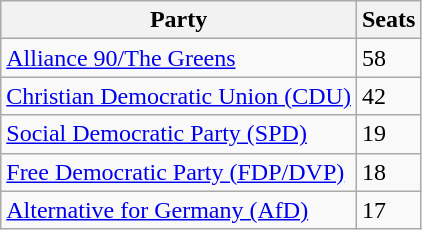<table class="wikitable">
<tr>
<th>Party</th>
<th>Seats</th>
</tr>
<tr>
<td><a href='#'>Alliance 90/The Greens</a></td>
<td>58</td>
</tr>
<tr>
<td><a href='#'>Christian Democratic Union (CDU)</a></td>
<td>42</td>
</tr>
<tr>
<td><a href='#'>Social Democratic Party (SPD)</a></td>
<td>19</td>
</tr>
<tr>
<td><a href='#'>Free Democratic Party (FDP/DVP)</a></td>
<td>18</td>
</tr>
<tr>
<td><a href='#'>Alternative for Germany (AfD)</a></td>
<td>17</td>
</tr>
</table>
